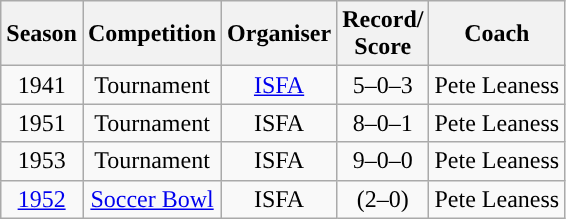<table class="wikitable" style="text-align:center;">
<tr>
<th width=px>Season</th>
<th width=px>Competition</th>
<th width=px>Organiser</th>
<th width=px>Record/<br>Score</th>
<th width=px>Coach</th>
</tr>
<tr>
<td>1941</td>
<td>Tournament</td>
<td><a href='#'>ISFA</a></td>
<td>5–0–3</td>
<td>Pete Leaness</td>
</tr>
<tr>
<td>1951</td>
<td>Tournament</td>
<td>ISFA</td>
<td>8–0–1</td>
<td>Pete Leaness</td>
</tr>
<tr>
<td>1953</td>
<td>Tournament</td>
<td>ISFA</td>
<td>9–0–0</td>
<td>Pete Leaness</td>
</tr>
<tr>
<td><a href='#'>1952</a></td>
<td><a href='#'>Soccer Bowl</a></td>
<td>ISFA</td>
<td>(2–0)</td>
<td>Pete Leaness</td>
</tr>
</table>
